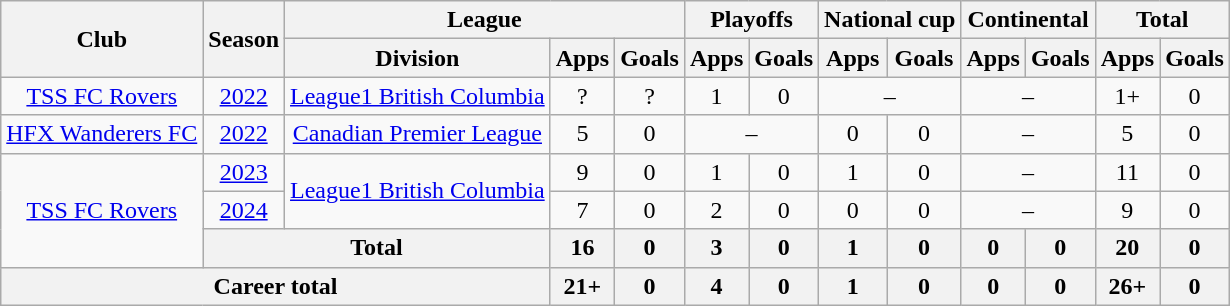<table class="wikitable" style="text-align: center">
<tr>
<th rowspan="2">Club</th>
<th rowspan="2">Season</th>
<th colspan="3">League</th>
<th colspan="2">Playoffs</th>
<th colspan="2">National cup</th>
<th colspan="2">Continental</th>
<th colspan="2">Total</th>
</tr>
<tr>
<th>Division</th>
<th>Apps</th>
<th>Goals</th>
<th>Apps</th>
<th>Goals</th>
<th>Apps</th>
<th>Goals</th>
<th>Apps</th>
<th>Goals</th>
<th>Apps</th>
<th>Goals</th>
</tr>
<tr>
<td><a href='#'>TSS FC Rovers</a></td>
<td><a href='#'>2022</a></td>
<td><a href='#'>League1 British Columbia</a></td>
<td>?</td>
<td>?</td>
<td>1</td>
<td>0</td>
<td colspan="2">–</td>
<td colspan="2">–</td>
<td>1+</td>
<td>0</td>
</tr>
<tr>
<td><a href='#'>HFX Wanderers FC</a></td>
<td><a href='#'>2022</a></td>
<td><a href='#'>Canadian Premier League</a></td>
<td>5</td>
<td>0</td>
<td colspan="2">–</td>
<td>0</td>
<td>0</td>
<td colspan="2">–</td>
<td>5</td>
<td>0</td>
</tr>
<tr>
<td rowspan=3><a href='#'>TSS FC Rovers</a></td>
<td><a href='#'>2023</a></td>
<td rowspan=2><a href='#'>League1 British Columbia</a></td>
<td>9</td>
<td>0</td>
<td>1</td>
<td>0</td>
<td>1</td>
<td>0</td>
<td colspan="2">–</td>
<td>11</td>
<td>0</td>
</tr>
<tr>
<td><a href='#'>2024</a></td>
<td>7</td>
<td>0</td>
<td>2</td>
<td>0</td>
<td>0</td>
<td>0</td>
<td colspan="2">–</td>
<td>9</td>
<td>0</td>
</tr>
<tr>
<th colspan="2">Total</th>
<th>16</th>
<th>0</th>
<th>3</th>
<th>0</th>
<th>1</th>
<th>0</th>
<th>0</th>
<th>0</th>
<th>20</th>
<th>0</th>
</tr>
<tr>
<th colspan="3">Career total</th>
<th>21+</th>
<th>0</th>
<th>4</th>
<th>0</th>
<th>1</th>
<th>0</th>
<th>0</th>
<th>0</th>
<th>26+</th>
<th>0</th>
</tr>
</table>
